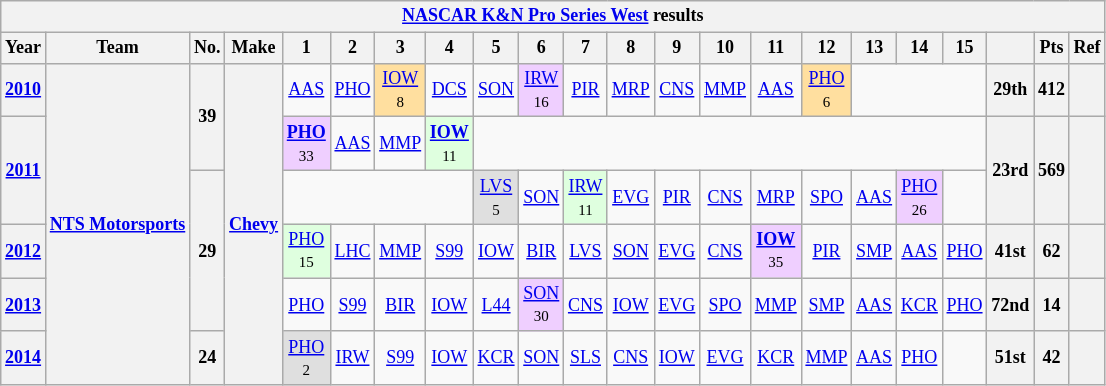<table class="wikitable" style="text-align:center; font-size:75%">
<tr>
<th colspan=23><a href='#'>NASCAR K&N Pro Series West</a> results</th>
</tr>
<tr>
<th>Year</th>
<th>Team</th>
<th>No.</th>
<th>Make</th>
<th>1</th>
<th>2</th>
<th>3</th>
<th>4</th>
<th>5</th>
<th>6</th>
<th>7</th>
<th>8</th>
<th>9</th>
<th>10</th>
<th>11</th>
<th>12</th>
<th>13</th>
<th>14</th>
<th>15</th>
<th></th>
<th>Pts</th>
<th>Ref</th>
</tr>
<tr>
<th><a href='#'>2010</a></th>
<th rowspan=6><a href='#'>NTS Motorsports</a></th>
<th rowspan=2>39</th>
<th rowspan=6><a href='#'>Chevy</a></th>
<td><a href='#'>AAS</a></td>
<td><a href='#'>PHO</a></td>
<td style="background:#FFDF9F;"><a href='#'>IOW</a><br><small>8</small></td>
<td><a href='#'>DCS</a></td>
<td><a href='#'>SON</a></td>
<td style="background:#EFCFFF;"><a href='#'>IRW</a><br><small>16</small></td>
<td><a href='#'>PIR</a></td>
<td><a href='#'>MRP</a></td>
<td><a href='#'>CNS</a></td>
<td><a href='#'>MMP</a></td>
<td><a href='#'>AAS</a></td>
<td style="background:#FFDF9F;"><a href='#'>PHO</a><br><small>6</small></td>
<td colspan=3></td>
<th>29th</th>
<th>412</th>
<th></th>
</tr>
<tr>
<th rowspan=2><a href='#'>2011</a></th>
<td style="background:#EFCFFF;"><strong><a href='#'>PHO</a></strong><br><small>33</small></td>
<td><a href='#'>AAS</a></td>
<td><a href='#'>MMP</a></td>
<td style="background:#DFFFDF;"><strong><a href='#'>IOW</a></strong><br><small>11</small></td>
<td colspan=11></td>
<th rowspan=2>23rd</th>
<th rowspan=2>569</th>
<th rowspan=2></th>
</tr>
<tr>
<th rowspan=3>29</th>
<td colspan=4></td>
<td style="background:#DFDFDF;"><a href='#'>LVS</a><br><small>5</small></td>
<td><a href='#'>SON</a></td>
<td style="background:#DFFFDF;"><a href='#'>IRW</a><br><small>11</small></td>
<td><a href='#'>EVG</a></td>
<td><a href='#'>PIR</a></td>
<td><a href='#'>CNS</a></td>
<td><a href='#'>MRP</a></td>
<td><a href='#'>SPO</a></td>
<td><a href='#'>AAS</a></td>
<td style="background:#EFCFFF;"><a href='#'>PHO</a><br><small>26</small></td>
<td></td>
</tr>
<tr>
<th><a href='#'>2012</a></th>
<td style="background:#DFFFDF;"><a href='#'>PHO</a><br><small>15</small></td>
<td><a href='#'>LHC</a></td>
<td><a href='#'>MMP</a></td>
<td><a href='#'>S99</a></td>
<td><a href='#'>IOW</a></td>
<td><a href='#'>BIR</a></td>
<td><a href='#'>LVS</a></td>
<td><a href='#'>SON</a></td>
<td><a href='#'>EVG</a></td>
<td><a href='#'>CNS</a></td>
<td style="background:#EFCFFF;"><strong><a href='#'>IOW</a></strong><br><small>35</small></td>
<td><a href='#'>PIR</a></td>
<td><a href='#'>SMP</a></td>
<td><a href='#'>AAS</a></td>
<td><a href='#'>PHO</a></td>
<th>41st</th>
<th>62</th>
<th></th>
</tr>
<tr>
<th><a href='#'>2013</a></th>
<td><a href='#'>PHO</a></td>
<td><a href='#'>S99</a></td>
<td><a href='#'>BIR</a></td>
<td><a href='#'>IOW</a></td>
<td><a href='#'>L44</a></td>
<td style="background:#EFCFFF;"><a href='#'>SON</a><br><small>30</small></td>
<td><a href='#'>CNS</a></td>
<td><a href='#'>IOW</a></td>
<td><a href='#'>EVG</a></td>
<td><a href='#'>SPO</a></td>
<td><a href='#'>MMP</a></td>
<td><a href='#'>SMP</a></td>
<td><a href='#'>AAS</a></td>
<td><a href='#'>KCR</a></td>
<td><a href='#'>PHO</a></td>
<th>72nd</th>
<th>14</th>
<th></th>
</tr>
<tr>
<th><a href='#'>2014</a></th>
<th>24</th>
<td style="background:#DFDFDF;"><a href='#'>PHO</a><br><small>2</small></td>
<td><a href='#'>IRW</a></td>
<td><a href='#'>S99</a></td>
<td><a href='#'>IOW</a></td>
<td><a href='#'>KCR</a></td>
<td><a href='#'>SON</a></td>
<td><a href='#'>SLS</a></td>
<td><a href='#'>CNS</a></td>
<td><a href='#'>IOW</a></td>
<td><a href='#'>EVG</a></td>
<td><a href='#'>KCR</a></td>
<td><a href='#'>MMP</a></td>
<td><a href='#'>AAS</a></td>
<td><a href='#'>PHO</a></td>
<td></td>
<th>51st</th>
<th>42</th>
<th></th>
</tr>
</table>
